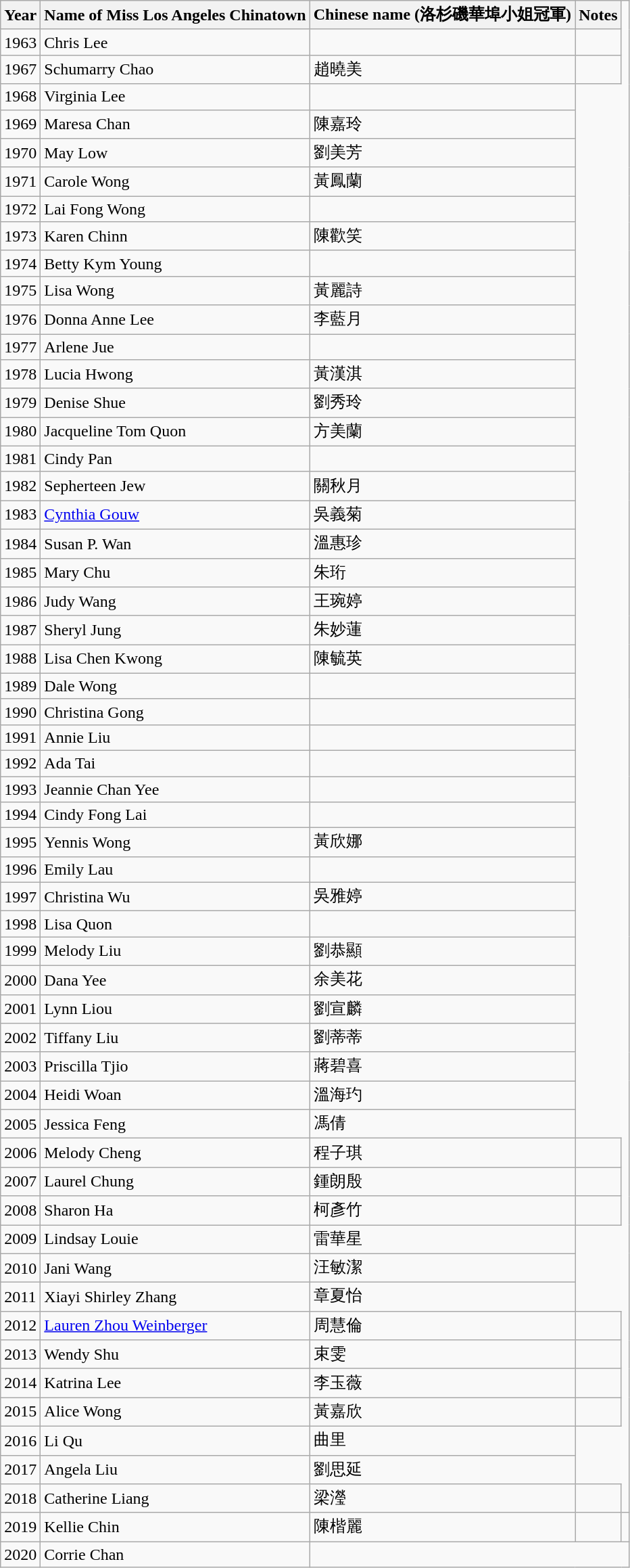<table class="wikitable">
<tr>
<th>Year</th>
<th>Name of Miss Los Angeles Chinatown</th>
<th>Chinese name (洛杉磯華埠小姐冠軍)</th>
<th>Notes</th>
</tr>
<tr>
<td>1963</td>
<td>Chris Lee</td>
<td></td>
<td></td>
</tr>
<tr>
<td>1967</td>
<td>Schumarry Chao</td>
<td>趙曉美</td>
<td></td>
</tr>
<tr>
<td>1968</td>
<td>Virginia Lee</td>
<td></td>
</tr>
<tr>
<td>1969</td>
<td>Maresa Chan</td>
<td>陳嘉玲</td>
</tr>
<tr>
<td>1970</td>
<td>May Low</td>
<td>劉美芳</td>
</tr>
<tr>
<td>1971</td>
<td>Carole Wong</td>
<td>黃鳳蘭</td>
</tr>
<tr>
<td>1972</td>
<td>Lai Fong Wong</td>
<td></td>
</tr>
<tr>
<td>1973</td>
<td>Karen Chinn</td>
<td>陳歡笑</td>
</tr>
<tr>
<td>1974</td>
<td>Betty Kym Young</td>
<td></td>
</tr>
<tr>
<td>1975</td>
<td>Lisa Wong</td>
<td>黃麗詩</td>
</tr>
<tr>
<td>1976</td>
<td>Donna Anne Lee</td>
<td>李藍月</td>
</tr>
<tr>
<td>1977</td>
<td>Arlene Jue</td>
<td></td>
</tr>
<tr>
<td>1978</td>
<td>Lucia Hwong</td>
<td>黃漢淇</td>
</tr>
<tr>
<td>1979</td>
<td>Denise Shue</td>
<td>劉秀玲</td>
</tr>
<tr>
<td>1980</td>
<td>Jacqueline Tom Quon</td>
<td>方美蘭</td>
</tr>
<tr>
<td>1981</td>
<td>Cindy Pan</td>
<td></td>
</tr>
<tr>
<td>1982</td>
<td>Sepherteen Jew</td>
<td>關秋月</td>
</tr>
<tr>
<td>1983</td>
<td><a href='#'>Cynthia Gouw</a></td>
<td>吳義菊</td>
</tr>
<tr>
<td>1984</td>
<td>Susan P. Wan</td>
<td>溫惠珍</td>
</tr>
<tr>
<td>1985</td>
<td>Mary Chu</td>
<td>朱珩</td>
</tr>
<tr>
<td>1986</td>
<td>Judy Wang</td>
<td>王琬婷</td>
</tr>
<tr>
<td>1987</td>
<td>Sheryl Jung</td>
<td>朱妙蓮</td>
</tr>
<tr>
<td>1988</td>
<td>Lisa Chen Kwong</td>
<td>陳毓英</td>
</tr>
<tr>
<td>1989</td>
<td>Dale Wong</td>
<td></td>
</tr>
<tr>
<td>1990</td>
<td>Christina Gong</td>
<td></td>
</tr>
<tr>
<td>1991</td>
<td>Annie Liu</td>
<td></td>
</tr>
<tr>
<td>1992</td>
<td>Ada Tai</td>
<td></td>
</tr>
<tr>
<td>1993</td>
<td>Jeannie Chan Yee</td>
<td></td>
</tr>
<tr>
<td>1994</td>
<td>Cindy Fong Lai</td>
<td></td>
</tr>
<tr>
<td>1995</td>
<td>Yennis Wong</td>
<td>黃欣娜</td>
</tr>
<tr>
<td>1996</td>
<td>Emily Lau</td>
<td></td>
</tr>
<tr>
<td>1997</td>
<td>Christina Wu</td>
<td>吳雅婷</td>
</tr>
<tr>
<td>1998</td>
<td>Lisa Quon</td>
<td></td>
</tr>
<tr>
<td>1999</td>
<td>Melody Liu</td>
<td>劉恭顯</td>
</tr>
<tr>
<td>2000</td>
<td>Dana Yee</td>
<td>余美花</td>
</tr>
<tr>
<td>2001</td>
<td>Lynn Liou</td>
<td>劉宣麟</td>
</tr>
<tr>
<td>2002</td>
<td>Tiffany Liu</td>
<td>劉蒂蒂</td>
</tr>
<tr>
<td>2003</td>
<td>Priscilla Tjio</td>
<td>蔣碧喜</td>
</tr>
<tr>
<td>2004</td>
<td>Heidi Woan</td>
<td>溫海玓</td>
</tr>
<tr>
<td>2005</td>
<td>Jessica Feng</td>
<td>馮倩</td>
</tr>
<tr>
<td>2006</td>
<td>Melody Cheng</td>
<td>程子琪</td>
<td></td>
</tr>
<tr>
<td>2007</td>
<td>Laurel Chung</td>
<td>鍾朗殷</td>
<td></td>
</tr>
<tr>
<td>2008</td>
<td>Sharon Ha</td>
<td>柯彥竹</td>
<td></td>
</tr>
<tr>
<td>2009</td>
<td>Lindsay Louie</td>
<td>雷華星</td>
</tr>
<tr>
<td>2010</td>
<td>Jani Wang</td>
<td>汪敏潔</td>
</tr>
<tr>
<td>2011</td>
<td>Xiayi Shirley Zhang</td>
<td>章夏怡</td>
</tr>
<tr>
<td>2012</td>
<td><a href='#'>Lauren Zhou Weinberger</a></td>
<td>周慧倫</td>
<td></td>
</tr>
<tr>
<td>2013</td>
<td>Wendy Shu</td>
<td>束雯</td>
<td></td>
</tr>
<tr>
<td>2014</td>
<td>Katrina Lee</td>
<td>李玉薇</td>
<td></td>
</tr>
<tr>
<td>2015</td>
<td>Alice Wong</td>
<td>黃嘉欣</td>
<td></td>
</tr>
<tr>
<td>2016</td>
<td>Li Qu</td>
<td>曲里</td>
</tr>
<tr>
<td>2017</td>
<td>Angela Liu</td>
<td>劉思延</td>
</tr>
<tr>
<td>2018</td>
<td>Catherine Liang</td>
<td>梁瀅</td>
<td></td>
</tr>
<tr>
<td>2019</td>
<td>Kellie Chin</td>
<td>陳楷麗</td>
<td></td>
<td></td>
</tr>
<tr>
<td>2020</td>
<td>Corrie Chan</td>
</tr>
</table>
